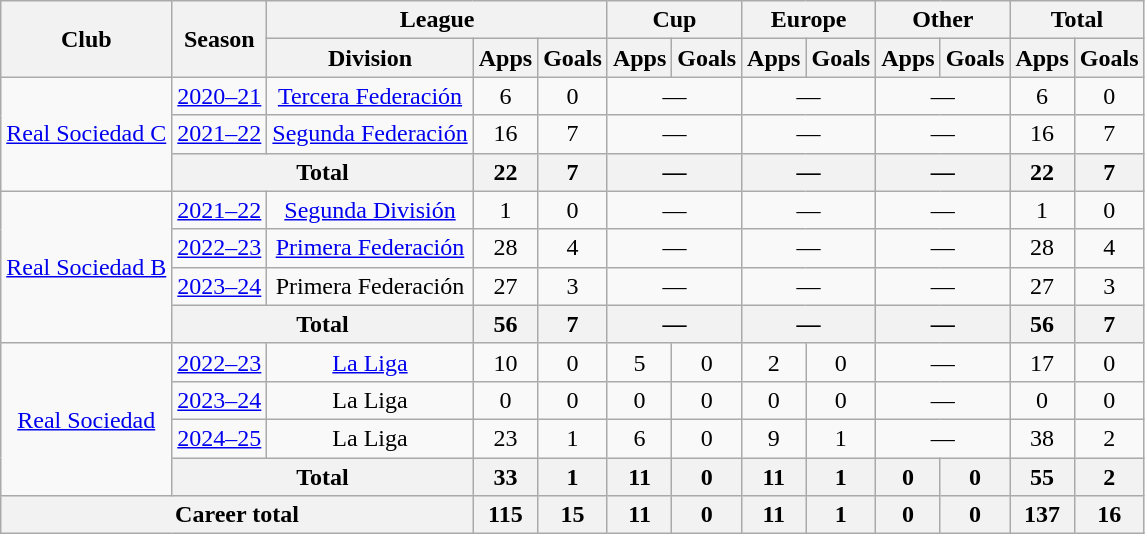<table class="wikitable" style="text-align:center">
<tr>
<th rowspan="2">Club</th>
<th rowspan="2">Season</th>
<th colspan="3">League</th>
<th colspan="2">Cup</th>
<th colspan="2">Europe</th>
<th colspan="2">Other</th>
<th colspan="2">Total</th>
</tr>
<tr>
<th>Division</th>
<th>Apps</th>
<th>Goals</th>
<th>Apps</th>
<th>Goals</th>
<th>Apps</th>
<th>Goals</th>
<th>Apps</th>
<th>Goals</th>
<th>Apps</th>
<th>Goals</th>
</tr>
<tr>
<td rowspan="3"><a href='#'>Real Sociedad C</a></td>
<td><a href='#'>2020–21</a></td>
<td><a href='#'>Tercera Federación</a></td>
<td>6</td>
<td>0</td>
<td colspan="2">—</td>
<td colspan="2">—</td>
<td colspan="2">—</td>
<td>6</td>
<td>0</td>
</tr>
<tr>
<td><a href='#'>2021–22</a></td>
<td><a href='#'>Segunda Federación</a></td>
<td>16</td>
<td>7</td>
<td colspan="2">—</td>
<td colspan="2">—</td>
<td colspan="2">—</td>
<td>16</td>
<td>7</td>
</tr>
<tr>
<th colspan="2">Total</th>
<th>22</th>
<th>7</th>
<th colspan="2">—</th>
<th colspan="2">—</th>
<th colspan="2">—</th>
<th>22</th>
<th>7</th>
</tr>
<tr>
<td rowspan="4"><a href='#'>Real Sociedad B</a></td>
<td><a href='#'>2021–22</a></td>
<td><a href='#'>Segunda División</a></td>
<td>1</td>
<td>0</td>
<td colspan="2">—</td>
<td colspan="2">—</td>
<td colspan="2">—</td>
<td>1</td>
<td>0</td>
</tr>
<tr>
<td><a href='#'>2022–23</a></td>
<td><a href='#'>Primera Federación</a></td>
<td>28</td>
<td>4</td>
<td colspan="2">—</td>
<td colspan="2">—</td>
<td colspan="2">—</td>
<td>28</td>
<td>4</td>
</tr>
<tr>
<td><a href='#'>2023–24</a></td>
<td>Primera Federación</td>
<td>27</td>
<td>3</td>
<td colspan="2">—</td>
<td colspan="2">—</td>
<td colspan="2">—</td>
<td>27</td>
<td>3</td>
</tr>
<tr>
<th colspan="2">Total</th>
<th>56</th>
<th>7</th>
<th colspan="2">—</th>
<th colspan="2">—</th>
<th colspan="2">—</th>
<th>56</th>
<th>7</th>
</tr>
<tr>
<td rowspan="4"><a href='#'>Real Sociedad</a></td>
<td><a href='#'>2022–23</a></td>
<td><a href='#'>La Liga</a></td>
<td>10</td>
<td>0</td>
<td>5</td>
<td>0</td>
<td>2</td>
<td>0</td>
<td colspan="2">—</td>
<td>17</td>
<td>0</td>
</tr>
<tr>
<td><a href='#'>2023–24</a></td>
<td>La Liga</td>
<td>0</td>
<td>0</td>
<td>0</td>
<td>0</td>
<td>0</td>
<td>0</td>
<td colspan="2">—</td>
<td>0</td>
<td>0</td>
</tr>
<tr>
<td><a href='#'>2024–25</a></td>
<td>La Liga</td>
<td>23</td>
<td>1</td>
<td>6</td>
<td>0</td>
<td>9</td>
<td>1</td>
<td colspan="2">—</td>
<td>38</td>
<td>2</td>
</tr>
<tr>
<th colspan="2">Total</th>
<th>33</th>
<th>1</th>
<th>11</th>
<th>0</th>
<th>11</th>
<th>1</th>
<th>0</th>
<th>0</th>
<th>55</th>
<th>2</th>
</tr>
<tr>
<th colspan="3">Career total</th>
<th>115</th>
<th>15</th>
<th>11</th>
<th>0</th>
<th>11</th>
<th>1</th>
<th>0</th>
<th>0</th>
<th>137</th>
<th>16</th>
</tr>
</table>
